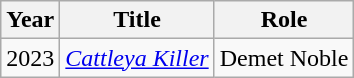<table class="wikitable">
<tr>
<th>Year</th>
<th>Title</th>
<th>Role</th>
</tr>
<tr>
<td>2023</td>
<td><em><a href='#'>Cattleya Killer</a></em></td>
<td>Demet Noble</td>
</tr>
</table>
